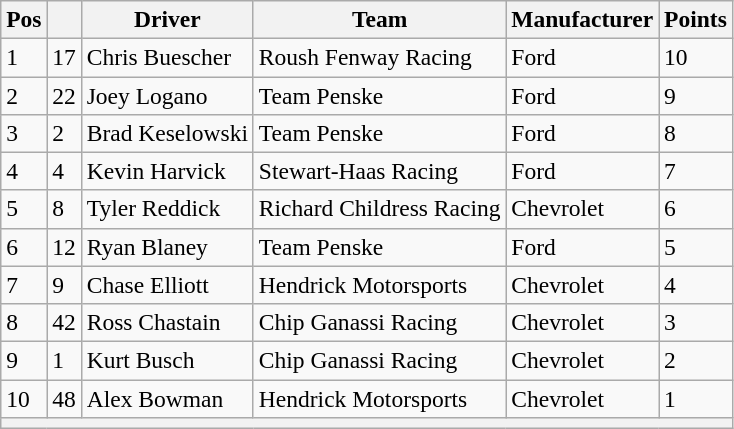<table class="wikitable" style="font-size:98%">
<tr>
<th>Pos</th>
<th></th>
<th>Driver</th>
<th>Team</th>
<th>Manufacturer</th>
<th>Points</th>
</tr>
<tr>
<td>1</td>
<td>17</td>
<td>Chris Buescher</td>
<td>Roush Fenway Racing</td>
<td>Ford</td>
<td>10</td>
</tr>
<tr>
<td>2</td>
<td>22</td>
<td>Joey Logano</td>
<td>Team Penske</td>
<td>Ford</td>
<td>9</td>
</tr>
<tr>
<td>3</td>
<td>2</td>
<td>Brad Keselowski</td>
<td>Team Penske</td>
<td>Ford</td>
<td>8</td>
</tr>
<tr>
<td>4</td>
<td>4</td>
<td>Kevin Harvick</td>
<td>Stewart-Haas Racing</td>
<td>Ford</td>
<td>7</td>
</tr>
<tr>
<td>5</td>
<td>8</td>
<td>Tyler Reddick</td>
<td>Richard Childress Racing</td>
<td>Chevrolet</td>
<td>6</td>
</tr>
<tr>
<td>6</td>
<td>12</td>
<td>Ryan Blaney</td>
<td>Team Penske</td>
<td>Ford</td>
<td>5</td>
</tr>
<tr>
<td>7</td>
<td>9</td>
<td>Chase Elliott</td>
<td>Hendrick Motorsports</td>
<td>Chevrolet</td>
<td>4</td>
</tr>
<tr>
<td>8</td>
<td>42</td>
<td>Ross Chastain</td>
<td>Chip Ganassi Racing</td>
<td>Chevrolet</td>
<td>3</td>
</tr>
<tr>
<td>9</td>
<td>1</td>
<td>Kurt Busch</td>
<td>Chip Ganassi Racing</td>
<td>Chevrolet</td>
<td>2</td>
</tr>
<tr>
<td>10</td>
<td>48</td>
<td>Alex Bowman</td>
<td>Hendrick Motorsports</td>
<td>Chevrolet</td>
<td>1</td>
</tr>
<tr>
<th colspan="6"></th>
</tr>
</table>
